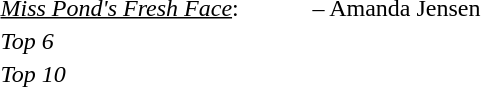<table>
<tr>
<td width=200px align=left><u><em>Miss Pond's Fresh Face</em></u>:</td>
<td colspan="6"> – Amanda Jensen</td>
</tr>
<tr>
<td><em>Top 6</em></td>
<td width=120px></td>
<td width=120px></td>
<td width=120px></td>
<td width=120px></td>
<td></td>
</tr>
<tr>
<td><em>Top 10</em></td>
<td></td>
<td></td>
<td></td>
<td></td>
</tr>
<tr>
</tr>
</table>
